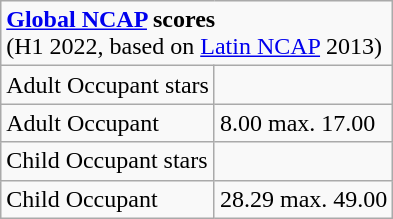<table class="wikitable">
<tr>
<td colspan="2"><strong><a href='#'>Global NCAP</a> scores</strong> <br> (H1 2022, based on <a href='#'>Latin NCAP</a> 2013)</td>
</tr>
<tr>
<td>Adult Occupant stars</td>
<td></td>
</tr>
<tr>
<td>Adult Occupant</td>
<td>8.00 max. 17.00</td>
</tr>
<tr>
<td>Child Occupant stars</td>
<td></td>
</tr>
<tr>
<td>Child Occupant</td>
<td>28.29 max. 49.00</td>
</tr>
</table>
